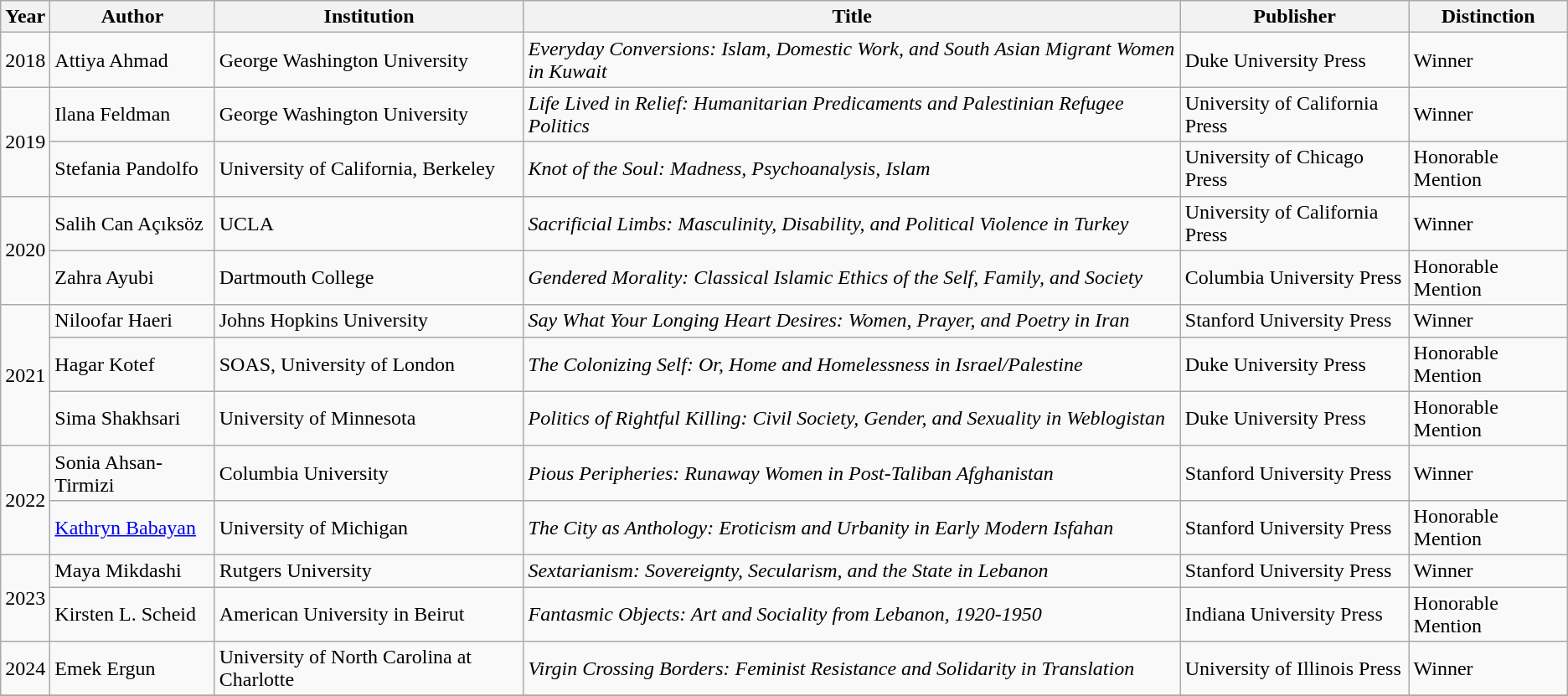<table class="sortable wikitable" width=%100>
<tr>
<th>Year</th>
<th><strong>Author</strong></th>
<th>Institution</th>
<th>Title</th>
<th>Publisher</th>
<th>Distinction</th>
</tr>
<tr>
<td rowspan="1">2018</td>
<td>Attiya Ahmad</td>
<td>George Washington University</td>
<td><em>Everyday Conversions: Islam, Domestic Work, and South Asian Migrant Women in Kuwait</em></td>
<td>Duke University Press</td>
<td>Winner</td>
</tr>
<tr>
<td rowspan="2">2019</td>
<td>Ilana Feldman</td>
<td>George Washington University</td>
<td><em>Life Lived in Relief: Humanitarian Predicaments and Palestinian Refugee Politics</em></td>
<td>University of California Press</td>
<td>Winner</td>
</tr>
<tr>
<td>Stefania Pandolfo</td>
<td>University of California, Berkeley</td>
<td><em>Knot of the Soul: Madness, Psychoanalysis, Islam</em></td>
<td>University of Chicago Press</td>
<td>Honorable Mention</td>
</tr>
<tr>
<td rowspan="2">2020</td>
<td>Salih Can Açıksöz</td>
<td>UCLA</td>
<td><em>Sacrificial Limbs: Masculinity, Disability, and Political Violence in Turkey</em></td>
<td>University of California Press</td>
<td>Winner</td>
</tr>
<tr>
<td>Zahra Ayubi</td>
<td>Dartmouth College</td>
<td><em>Gendered Morality: Classical Islamic Ethics of the Self, Family, and Society</em></td>
<td>Columbia University Press</td>
<td>Honorable Mention</td>
</tr>
<tr>
<td rowspan="3">2021</td>
<td>Niloofar Haeri</td>
<td>Johns Hopkins University</td>
<td><em>Say What Your Longing Heart Desires: Women, Prayer, and Poetry in Iran</em></td>
<td>Stanford University Press</td>
<td>Winner</td>
</tr>
<tr>
<td>Hagar Kotef</td>
<td>SOAS, University of London</td>
<td><em>The Colonizing Self: Or, Home and Homelessness in Israel/Palestine</em></td>
<td>Duke University Press</td>
<td>Honorable Mention</td>
</tr>
<tr>
<td>Sima Shakhsari</td>
<td>University of Minnesota</td>
<td><em>Politics of Rightful Killing: Civil Society, Gender, and Sexuality in Weblogistan</em></td>
<td>Duke University Press</td>
<td>Honorable Mention</td>
</tr>
<tr>
<td rowspan="2">2022</td>
<td>Sonia Ahsan-Tirmizi</td>
<td>Columbia University</td>
<td><em>Pious Peripheries: Runaway Women in Post-Taliban Afghanistan</em></td>
<td>Stanford University Press</td>
<td>Winner</td>
</tr>
<tr>
<td><a href='#'>Kathryn Babayan</a></td>
<td>University of Michigan</td>
<td><em>The City as Anthology: Eroticism and Urbanity in Early Modern Isfahan</em></td>
<td>Stanford University Press</td>
<td>Honorable Mention</td>
</tr>
<tr>
<td rowspan="2">2023</td>
<td>Maya Mikdashi</td>
<td>Rutgers University</td>
<td><em>Sextarianism: Sovereignty, Secularism, and the State in Lebanon</em></td>
<td>Stanford University Press</td>
<td>Winner</td>
</tr>
<tr>
<td>Kirsten L. Scheid</td>
<td>American University in Beirut</td>
<td><em>Fantasmic Objects: Art and Sociality from Lebanon, 1920-1950</em></td>
<td>Indiana University Press</td>
<td>Honorable Mention</td>
</tr>
<tr>
<td rowspan="1">2024</td>
<td>Emek Ergun</td>
<td>University of North Carolina at Charlotte</td>
<td><em>Virgin Crossing Borders: Feminist Resistance and Solidarity in Translation</em></td>
<td>University of Illinois Press</td>
<td>Winner</td>
</tr>
<tr>
</tr>
</table>
